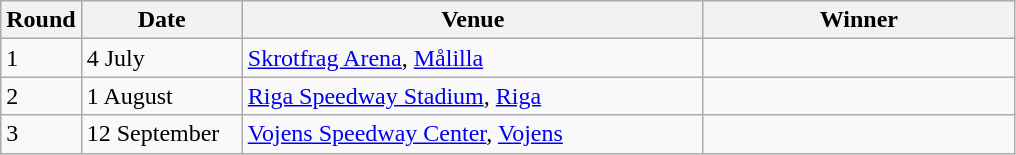<table class="wikitable" style="font-size: 100%">
<tr>
<th width=30>Round</th>
<th width=100>Date</th>
<th width=300>Venue</th>
<th width=200>Winner</th>
</tr>
<tr>
<td>1</td>
<td>4 July</td>
<td> <a href='#'>Skrotfrag Arena</a>, <a href='#'>Målilla</a></td>
<td></td>
</tr>
<tr>
<td>2</td>
<td>1 August</td>
<td> <a href='#'>Riga Speedway Stadium</a>, <a href='#'>Riga</a></td>
<td></td>
</tr>
<tr>
<td>3</td>
<td>12 September</td>
<td> <a href='#'>Vojens Speedway Center</a>, <a href='#'>Vojens</a></td>
<td></td>
</tr>
</table>
